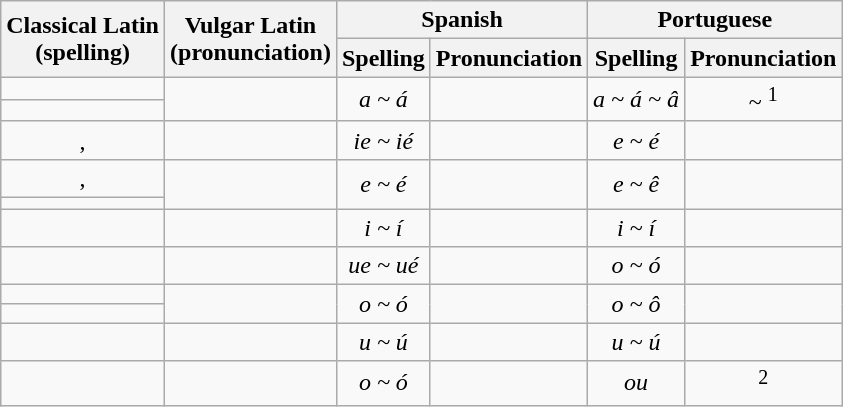<table class="wikitable">
<tr align=center>
<th rowspan="2">Classical Latin<br>(spelling)</th>
<th rowspan="2">Vulgar Latin<br>(pronunciation)</th>
<th colspan="2">Spanish</th>
<th colspan="2">Portuguese</th>
</tr>
<tr align=center>
<th>Spelling</th>
<th>Pronunciation</th>
<th>Spelling</th>
<th>Pronunciation</th>
</tr>
<tr align=center>
<td></td>
<td rowspan="2"></td>
<td rowspan="2"><em>a ~ á</em></td>
<td rowspan="2"></td>
<td rowspan="2"><em>a ~ á ~ â</em></td>
<td rowspan="2"> ~ <sup>1</sup></td>
</tr>
<tr align=center>
<td></td>
</tr>
<tr align=center>
<td>, </td>
<td></td>
<td><em>ie ~ ié</em></td>
<td></td>
<td><em>e ~ é</em></td>
<td></td>
</tr>
<tr align=center>
<td>, </td>
<td rowspan="2"></td>
<td rowspan="2"><em>e ~ é</em></td>
<td rowspan="2"></td>
<td rowspan="2"><em>e ~ ê</em></td>
<td rowspan="2"></td>
</tr>
<tr align=center>
<td></td>
</tr>
<tr align=center>
<td></td>
<td></td>
<td><em>i ~ í</em></td>
<td></td>
<td><em>i ~ í</em></td>
<td></td>
</tr>
<tr align=center>
<td></td>
<td></td>
<td><em>ue ~ ué</em></td>
<td></td>
<td><em>o ~ ó</em></td>
<td></td>
</tr>
<tr align=center>
<td></td>
<td rowspan="2"></td>
<td rowspan="2"><em>o ~ ó</em></td>
<td rowspan="2"></td>
<td rowspan="2"><em>o ~ ô</em></td>
<td rowspan="2"></td>
</tr>
<tr align=center>
<td></td>
</tr>
<tr align=center>
<td></td>
<td></td>
<td><em>u ~ ú</em></td>
<td></td>
<td><em>u ~ ú</em></td>
<td></td>
</tr>
<tr align=center>
<td></td>
<td></td>
<td><em>o ~ ó</em></td>
<td></td>
<td><em>ou</em></td>
<td><sup>2</sup></td>
</tr>
</table>
